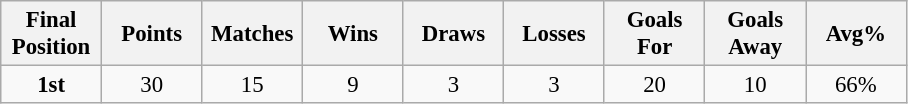<table class="wikitable" style="font-size: 95%; text-align: center;">
<tr>
<th width=60>Final Position</th>
<th width=60>Points</th>
<th width=60>Matches</th>
<th width=60>Wins</th>
<th width=60>Draws</th>
<th width=60>Losses</th>
<th width=60>Goals For</th>
<th width=60>Goals Away</th>
<th width=60>Avg%</th>
</tr>
<tr>
<td><strong>1st</strong></td>
<td>30</td>
<td>15</td>
<td>9</td>
<td>3</td>
<td>3</td>
<td>20</td>
<td>10</td>
<td>66%</td>
</tr>
</table>
